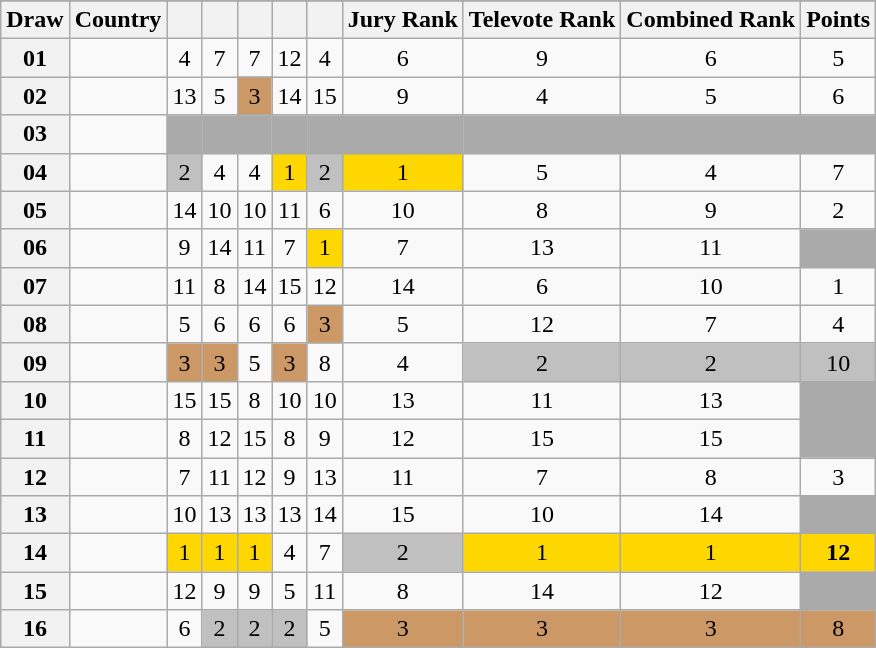<table class="sortable wikitable collapsible plainrowheaders" style="text-align:center;">
<tr>
</tr>
<tr>
<th scope="col">Draw</th>
<th scope="col">Country</th>
<th scope="col"><small></small></th>
<th scope="col"><small></small></th>
<th scope="col"><small></small></th>
<th scope="col"><small></small></th>
<th scope="col"><small></small></th>
<th scope="col">Jury Rank</th>
<th scope="col">Televote Rank</th>
<th scope="col">Combined Rank</th>
<th scope="col">Points</th>
</tr>
<tr>
<th scope="row" style="text-align:center;">01</th>
<td style="text-align:left;"></td>
<td>4</td>
<td>7</td>
<td>7</td>
<td>12</td>
<td>4</td>
<td>6</td>
<td>9</td>
<td>6</td>
<td>5</td>
</tr>
<tr>
<th scope="row" style="text-align:center;">02</th>
<td style="text-align:left;"></td>
<td>13</td>
<td>5</td>
<td style="background:#CC9966;">3</td>
<td>14</td>
<td>15</td>
<td>9</td>
<td>4</td>
<td>5</td>
<td>6</td>
</tr>
<tr class="sortbottom">
<th scope="row" style="text-align:center;">03</th>
<td style="text-align:left;"></td>
<td style="background:#AAAAAA;"></td>
<td style="background:#AAAAAA;"></td>
<td style="background:#AAAAAA;"></td>
<td style="background:#AAAAAA;"></td>
<td style="background:#AAAAAA;"></td>
<td style="background:#AAAAAA;"></td>
<td style="background:#AAAAAA;"></td>
<td style="background:#AAAAAA;"></td>
<td style="background:#AAAAAA;"></td>
</tr>
<tr>
<th scope="row" style="text-align:center;">04</th>
<td style="text-align:left;"></td>
<td style="background:silver;">2</td>
<td>4</td>
<td>4</td>
<td style="background:gold;">1</td>
<td style="background:silver;">2</td>
<td style="background:gold;">1</td>
<td>5</td>
<td>4</td>
<td>7</td>
</tr>
<tr>
<th scope="row" style="text-align:center;">05</th>
<td style="text-align:left;"></td>
<td>14</td>
<td>10</td>
<td>10</td>
<td>11</td>
<td>6</td>
<td>10</td>
<td>8</td>
<td>9</td>
<td>2</td>
</tr>
<tr>
<th scope="row" style="text-align:center;">06</th>
<td style="text-align:left;"></td>
<td>9</td>
<td>14</td>
<td>11</td>
<td>7</td>
<td style="background:gold;">1</td>
<td>7</td>
<td>13</td>
<td>11</td>
<td style="background:#AAAAAA;"></td>
</tr>
<tr>
<th scope="row" style="text-align:center;">07</th>
<td style="text-align:left;"></td>
<td>11</td>
<td>8</td>
<td>14</td>
<td>15</td>
<td>12</td>
<td>14</td>
<td>6</td>
<td>10</td>
<td>1</td>
</tr>
<tr>
<th scope="row" style="text-align:center;">08</th>
<td style="text-align:left;"></td>
<td>5</td>
<td>6</td>
<td>6</td>
<td>6</td>
<td style="background:#CC9966;">3</td>
<td>5</td>
<td>12</td>
<td>7</td>
<td>4</td>
</tr>
<tr>
<th scope="row" style="text-align:center;">09</th>
<td style="text-align:left;"></td>
<td style="background:#CC9966;">3</td>
<td style="background:#CC9966;">3</td>
<td>5</td>
<td style="background:#CC9966;">3</td>
<td>8</td>
<td>4</td>
<td style="background:silver;">2</td>
<td style="background:silver;">2</td>
<td style="background:silver;">10</td>
</tr>
<tr>
<th scope="row" style="text-align:center;">10</th>
<td style="text-align:left;"></td>
<td>15</td>
<td>15</td>
<td>8</td>
<td>10</td>
<td>10</td>
<td>13</td>
<td>11</td>
<td>13</td>
<td style="background:#AAAAAA;"></td>
</tr>
<tr>
<th scope="row" style="text-align:center;">11</th>
<td style="text-align:left;"></td>
<td>8</td>
<td>12</td>
<td>15</td>
<td>8</td>
<td>9</td>
<td>12</td>
<td>15</td>
<td>15</td>
<td style="background:#AAAAAA;"></td>
</tr>
<tr>
<th scope="row" style="text-align:center;">12</th>
<td style="text-align:left;"></td>
<td>7</td>
<td>11</td>
<td>12</td>
<td>9</td>
<td>13</td>
<td>11</td>
<td>7</td>
<td>8</td>
<td>3</td>
</tr>
<tr>
<th scope="row" style="text-align:center;">13</th>
<td style="text-align:left;"></td>
<td>10</td>
<td>13</td>
<td>13</td>
<td>13</td>
<td>14</td>
<td>15</td>
<td>10</td>
<td>14</td>
<td style="background:#AAAAAA;"></td>
</tr>
<tr>
<th scope="row" style="text-align:center;">14</th>
<td style="text-align:left;"></td>
<td style="background:gold;">1</td>
<td style="background:gold;">1</td>
<td style="background:gold;">1</td>
<td>4</td>
<td>7</td>
<td style="background:silver;">2</td>
<td style="background:gold;">1</td>
<td style="background:gold;">1</td>
<td style="background:gold;"><strong>12</strong></td>
</tr>
<tr>
<th scope="row" style="text-align:center;">15</th>
<td style="text-align:left;"></td>
<td>12</td>
<td>9</td>
<td>9</td>
<td>5</td>
<td>11</td>
<td>8</td>
<td>14</td>
<td>12</td>
<td style="background:#AAAAAA;"></td>
</tr>
<tr>
<th scope="row" style="text-align:center;">16</th>
<td style="text-align:left;"></td>
<td>6</td>
<td style="background:silver;">2</td>
<td style="background:silver;">2</td>
<td style="background:silver;">2</td>
<td>5</td>
<td style="background:#CC9966;">3</td>
<td style="background:#CC9966;">3</td>
<td style="background:#CC9966;">3</td>
<td style="background:#CC9966;">8</td>
</tr>
</table>
